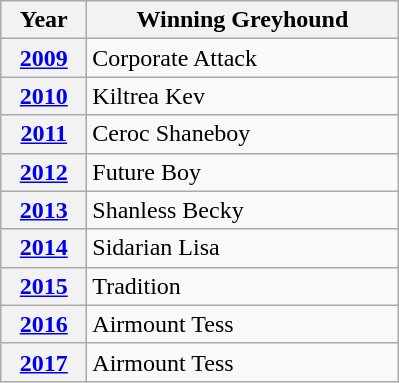<table class="wikitable">
<tr>
<th width=50>Year</th>
<th width=200>Winning Greyhound</th>
</tr>
<tr>
<th><a href='#'>2009</a></th>
<td>Corporate Attack</td>
</tr>
<tr>
<th><a href='#'>2010</a></th>
<td>Kiltrea Kev</td>
</tr>
<tr>
<th><a href='#'>2011</a></th>
<td>Ceroc Shaneboy</td>
</tr>
<tr>
<th><a href='#'>2012</a></th>
<td>Future Boy</td>
</tr>
<tr>
<th><a href='#'>2013</a></th>
<td>Shanless Becky</td>
</tr>
<tr>
<th><a href='#'>2014</a></th>
<td>Sidarian Lisa</td>
</tr>
<tr>
<th><a href='#'>2015</a></th>
<td>Tradition</td>
</tr>
<tr>
<th><a href='#'>2016</a></th>
<td>Airmount Tess</td>
</tr>
<tr>
<th><a href='#'>2017</a></th>
<td>Airmount Tess </td>
</tr>
</table>
